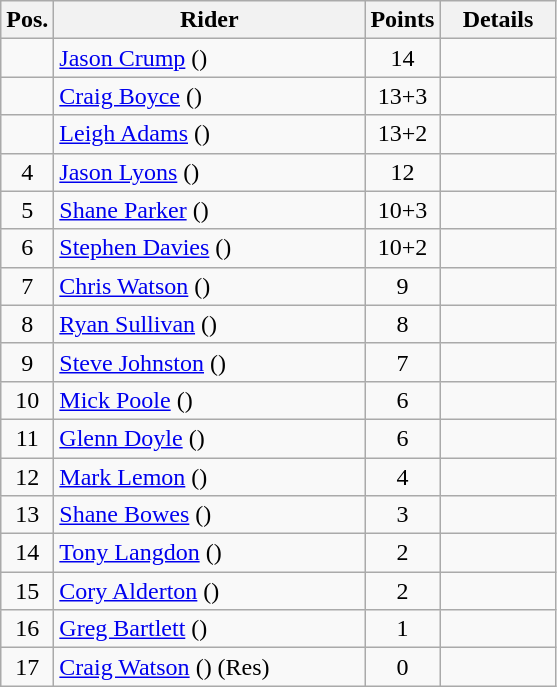<table class=wikitable>
<tr>
<th width=25px>Pos.</th>
<th width=200px>Rider</th>
<th width=40px>Points</th>
<th width=70px>Details</th>
</tr>
<tr align=center >
<td></td>
<td align=left><a href='#'>Jason Crump</a> ()</td>
<td>14</td>
<td></td>
</tr>
<tr align=center >
<td></td>
<td align=left><a href='#'>Craig Boyce</a> ()</td>
<td>13+3</td>
<td></td>
</tr>
<tr align=center >
<td></td>
<td align=left><a href='#'>Leigh Adams</a> ()</td>
<td>13+2</td>
<td></td>
</tr>
<tr align=center>
<td>4</td>
<td align=left><a href='#'>Jason Lyons</a> ()</td>
<td>12</td>
<td></td>
</tr>
<tr align=center>
<td>5</td>
<td align=left><a href='#'>Shane Parker</a> ()</td>
<td>10+3</td>
<td></td>
</tr>
<tr align=center>
<td>6</td>
<td align=left><a href='#'>Stephen Davies</a> ()</td>
<td>10+2</td>
<td></td>
</tr>
<tr align=center>
<td>7</td>
<td align=left><a href='#'>Chris Watson</a> ()</td>
<td>9</td>
<td></td>
</tr>
<tr align=center>
<td>8</td>
<td align=left><a href='#'>Ryan Sullivan</a> ()</td>
<td>8</td>
<td></td>
</tr>
<tr align=center>
<td>9</td>
<td align=left><a href='#'>Steve Johnston</a> ()</td>
<td>7</td>
<td></td>
</tr>
<tr align=center>
<td>10</td>
<td align=left><a href='#'>Mick Poole</a> ()</td>
<td>6</td>
<td></td>
</tr>
<tr align=center>
<td>11</td>
<td align=left><a href='#'>Glenn Doyle</a> ()</td>
<td>6</td>
<td></td>
</tr>
<tr align=center>
<td>12</td>
<td align=left><a href='#'>Mark Lemon</a> ()</td>
<td>4</td>
<td></td>
</tr>
<tr align=center>
<td>13</td>
<td align=left><a href='#'>Shane Bowes</a> ()</td>
<td>3</td>
<td></td>
</tr>
<tr align=center>
<td>14</td>
<td align=left><a href='#'>Tony Langdon</a> ()</td>
<td>2</td>
<td></td>
</tr>
<tr align=center>
<td>15</td>
<td align=left><a href='#'>Cory Alderton</a> ()</td>
<td>2</td>
<td></td>
</tr>
<tr align=center>
<td>16</td>
<td align=left><a href='#'>Greg Bartlett</a> ()</td>
<td>1</td>
<td></td>
</tr>
<tr align=center>
<td>17</td>
<td align=left><a href='#'>Craig Watson</a> () (Res)</td>
<td>0</td>
<td></td>
</tr>
</table>
